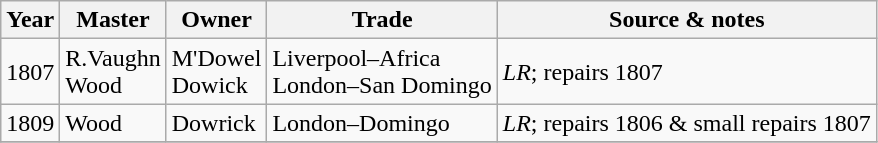<table class=" wikitable">
<tr>
<th>Year</th>
<th>Master</th>
<th>Owner</th>
<th>Trade</th>
<th>Source & notes</th>
</tr>
<tr>
<td>1807</td>
<td>R.Vaughn<br>Wood</td>
<td>M'Dowel<br>Dowick</td>
<td>Liverpool–Africa<br>London–San Domingo</td>
<td><em>LR</em>; repairs 1807</td>
</tr>
<tr>
<td>1809</td>
<td>Wood</td>
<td>Dowrick</td>
<td>London–Domingo</td>
<td><em>LR</em>; repairs 1806 & small repairs 1807</td>
</tr>
<tr>
</tr>
</table>
